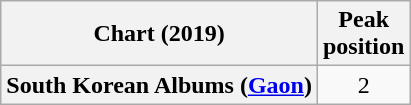<table class="wikitable plainrowheaders" style="text-align:center">
<tr>
<th scope="col">Chart (2019)</th>
<th scope="col">Peak<br>position</th>
</tr>
<tr>
<th scope="row">South Korean Albums (<a href='#'>Gaon</a>)</th>
<td>2</td>
</tr>
</table>
